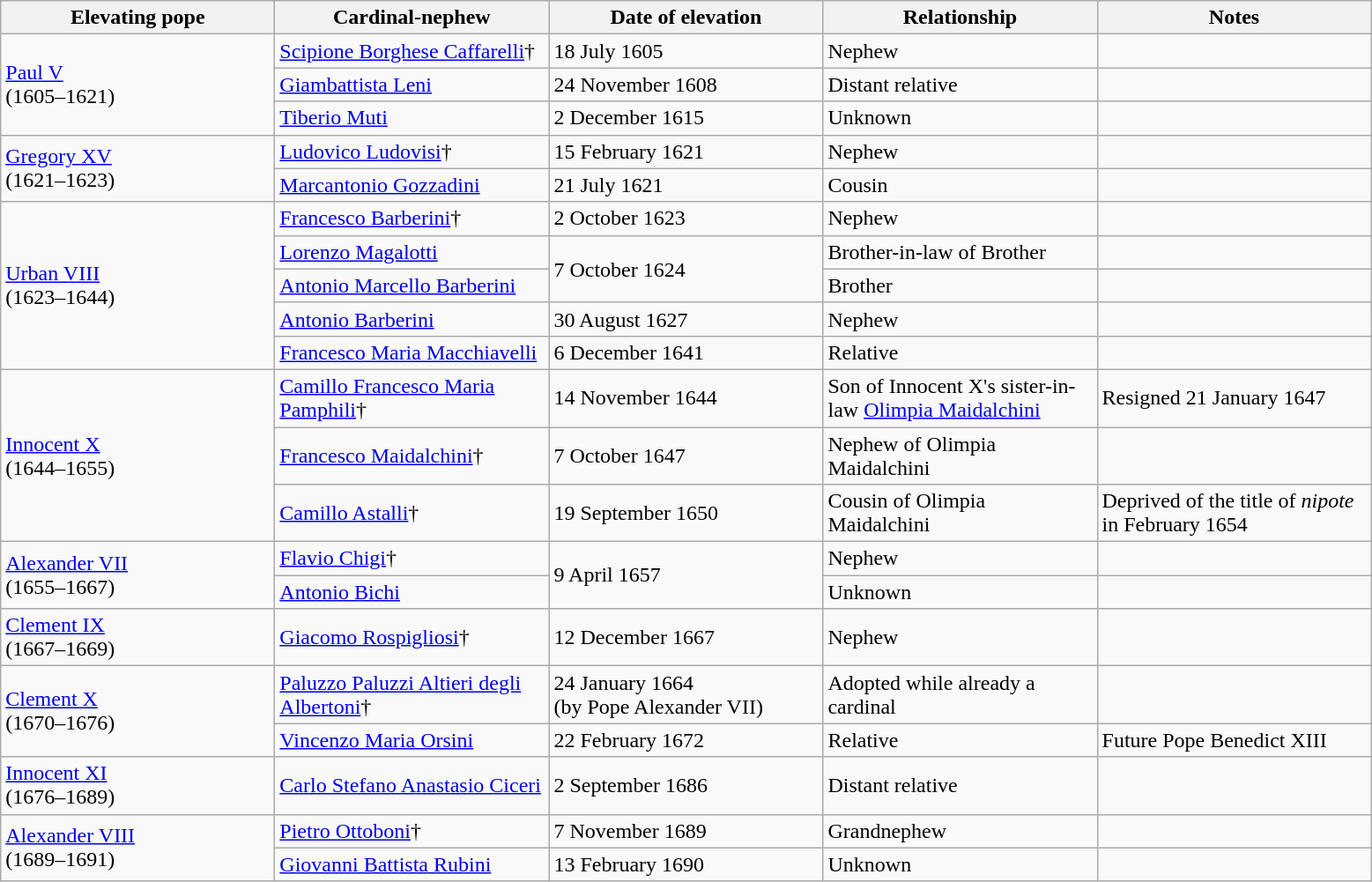<table class=wikitable>
<tr>
<th width="200">Elevating pope</th>
<th width="200">Cardinal-nephew</th>
<th width="200">Date of elevation</th>
<th width="200">Relationship</th>
<th width="200">Notes</th>
</tr>
<tr>
<td rowspan=3><a href='#'>Paul V</a><br>(1605–1621)</td>
<td><a href='#'>Scipione Borghese Caffarelli</a>†</td>
<td>18 July 1605</td>
<td>Nephew</td>
<td></td>
</tr>
<tr>
<td><a href='#'>Giambattista Leni</a></td>
<td>24 November 1608</td>
<td>Distant relative</td>
<td></td>
</tr>
<tr>
<td><a href='#'>Tiberio Muti</a></td>
<td>2 December 1615</td>
<td>Unknown</td>
<td></td>
</tr>
<tr>
<td rowspan=2><a href='#'>Gregory XV</a><br>(1621–1623)</td>
<td><a href='#'>Ludovico Ludovisi</a>†</td>
<td>15 February 1621</td>
<td>Nephew</td>
<td></td>
</tr>
<tr>
<td><a href='#'>Marcantonio Gozzadini</a></td>
<td>21 July 1621</td>
<td>Cousin</td>
<td></td>
</tr>
<tr>
<td rowspan=5><a href='#'>Urban VIII</a><br>(1623–1644)</td>
<td><a href='#'>Francesco Barberini</a>†</td>
<td>2 October 1623</td>
<td>Nephew</td>
<td></td>
</tr>
<tr>
<td><a href='#'>Lorenzo Magalotti</a></td>
<td rowspan=2>7 October 1624</td>
<td>Brother-in-law of Brother</td>
<td></td>
</tr>
<tr>
<td><a href='#'>Antonio Marcello Barberini</a></td>
<td>Brother</td>
<td></td>
</tr>
<tr>
<td><a href='#'>Antonio Barberini</a></td>
<td>30 August 1627</td>
<td>Nephew</td>
<td></td>
</tr>
<tr>
<td><a href='#'>Francesco Maria Macchiavelli</a></td>
<td>6 December 1641</td>
<td>Relative</td>
<td></td>
</tr>
<tr>
<td rowspan=3><a href='#'>Innocent X</a><br>(1644–1655)</td>
<td><a href='#'>Camillo Francesco Maria Pamphili</a>†</td>
<td>14 November 1644</td>
<td>Son of Innocent X's sister-in-law <a href='#'>Olimpia Maidalchini</a></td>
<td>Resigned 21 January 1647</td>
</tr>
<tr>
<td><a href='#'>Francesco Maidalchini</a>†</td>
<td>7 October 1647</td>
<td>Nephew of Olimpia Maidalchini</td>
<td></td>
</tr>
<tr>
<td><a href='#'>Camillo Astalli</a>†</td>
<td>19 September 1650</td>
<td>Cousin of Olimpia Maidalchini</td>
<td>Deprived of the title of <em>nipote</em> in February 1654</td>
</tr>
<tr>
<td rowspan=2><a href='#'>Alexander VII</a><br>(1655–1667)</td>
<td><a href='#'>Flavio Chigi</a>†</td>
<td rowspan=2>9 April 1657</td>
<td>Nephew</td>
<td></td>
</tr>
<tr>
<td><a href='#'>Antonio Bichi</a></td>
<td>Unknown</td>
<td></td>
</tr>
<tr>
<td><a href='#'>Clement IX</a><br>(1667–1669)</td>
<td><a href='#'>Giacomo Rospigliosi</a>†</td>
<td>12 December 1667</td>
<td>Nephew</td>
<td></td>
</tr>
<tr>
<td rowspan=2><a href='#'>Clement X</a><br>(1670–1676)</td>
<td><a href='#'>Paluzzo Paluzzi Altieri degli Albertoni</a>†</td>
<td>24 January 1664<br>(by Pope Alexander VII)</td>
<td>Adopted while already a cardinal</td>
<td></td>
</tr>
<tr>
<td><a href='#'>Vincenzo Maria Orsini</a></td>
<td>22 February 1672</td>
<td>Relative</td>
<td>Future Pope Benedict XIII</td>
</tr>
<tr>
<td><a href='#'>Innocent XI</a><br>(1676–1689)</td>
<td><a href='#'>Carlo Stefano Anastasio Ciceri</a></td>
<td>2 September 1686</td>
<td>Distant relative</td>
<td></td>
</tr>
<tr>
<td rowspan=2><a href='#'>Alexander VIII</a><br>(1689–1691)</td>
<td><a href='#'>Pietro Ottoboni</a>†</td>
<td>7 November 1689</td>
<td>Grandnephew</td>
<td></td>
</tr>
<tr>
<td><a href='#'>Giovanni Battista Rubini</a></td>
<td>13 February 1690</td>
<td>Unknown</td>
<td></td>
</tr>
</table>
